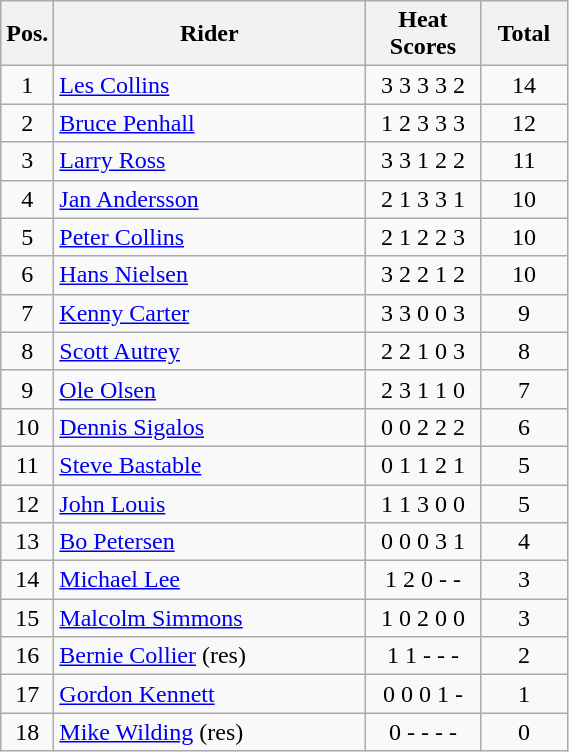<table class=wikitable>
<tr>
<th width=25px>Pos.</th>
<th width=200px>Rider</th>
<th width=70px>Heat Scores</th>
<th width=50px>Total</th>
</tr>
<tr align=center >
<td>1</td>
<td align=left> <a href='#'>Les Collins</a></td>
<td>3	3	3	3	2</td>
<td>14</td>
</tr>
<tr align=center>
<td>2</td>
<td align=left> <a href='#'>Bruce Penhall</a></td>
<td>1	2	3	3	3</td>
<td>12</td>
</tr>
<tr align=center>
<td>3</td>
<td align=left> <a href='#'>Larry Ross</a></td>
<td>3	3	1	2	2</td>
<td>11</td>
</tr>
<tr align=center>
<td>4</td>
<td align=left> <a href='#'>Jan Andersson</a></td>
<td>2	1	3	3	1</td>
<td>10</td>
</tr>
<tr align=center>
<td>5</td>
<td align=left> <a href='#'>Peter Collins</a></td>
<td>2	1	2	2	3</td>
<td>10</td>
</tr>
<tr align=center>
<td>6</td>
<td align=left> <a href='#'>Hans Nielsen</a></td>
<td>3	2	2	1	2</td>
<td>10</td>
</tr>
<tr align=center>
<td>7</td>
<td align=left> <a href='#'>Kenny Carter</a></td>
<td>3	3	0	0	3</td>
<td>9</td>
</tr>
<tr align=center>
<td>8</td>
<td align=left> <a href='#'>Scott Autrey</a></td>
<td>2	2	1	0	3</td>
<td>8</td>
</tr>
<tr align=center>
<td>9</td>
<td align=left> <a href='#'>Ole Olsen</a></td>
<td>2	3	1	1	0</td>
<td>7</td>
</tr>
<tr align=center>
<td>10</td>
<td align=left> <a href='#'>Dennis Sigalos</a></td>
<td>0	0	2	2	2</td>
<td>6</td>
</tr>
<tr align=center>
<td>11</td>
<td align=left> <a href='#'>Steve Bastable</a></td>
<td>0	1	1	2	1</td>
<td>5</td>
</tr>
<tr align=center>
<td>12</td>
<td align=left> <a href='#'>John Louis</a></td>
<td>1	1	3	0	0</td>
<td>5</td>
</tr>
<tr align=center>
<td>13</td>
<td align=left> <a href='#'>Bo Petersen</a></td>
<td>0	0	0	3	1</td>
<td>4</td>
</tr>
<tr align=center>
<td>14</td>
<td align=left> <a href='#'>Michael Lee</a></td>
<td>1	2	0	-	-</td>
<td>3</td>
</tr>
<tr align=center>
<td>15</td>
<td align=left> <a href='#'>Malcolm Simmons</a></td>
<td>1	0	2	0	0</td>
<td>3</td>
</tr>
<tr align=center>
<td>16</td>
<td align=left> <a href='#'>Bernie Collier</a> (res)</td>
<td>1	1	-	-	-</td>
<td>2</td>
</tr>
<tr align=center>
<td>17</td>
<td align=left> <a href='#'>Gordon Kennett</a></td>
<td>0	0	0	1	-</td>
<td>1</td>
</tr>
<tr align=center>
<td>18</td>
<td align=left> <a href='#'>Mike Wilding</a> (res)</td>
<td>0	-	-	-	-</td>
<td>0</td>
</tr>
</table>
